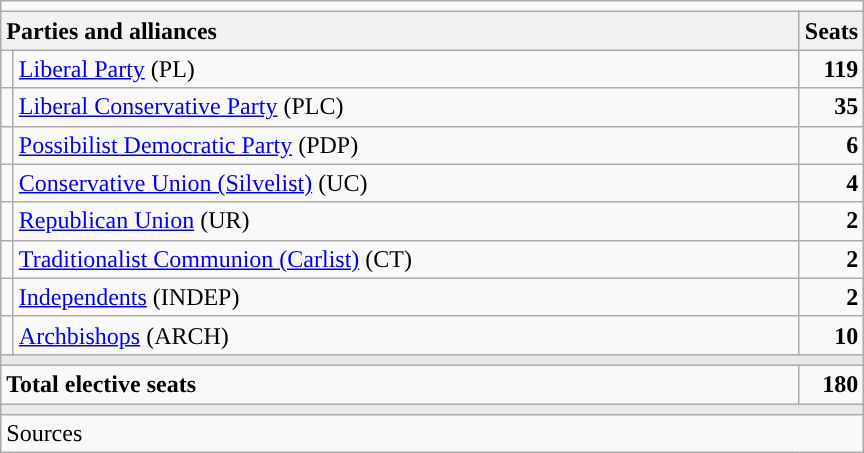<table class="wikitable" style="text-align:right;">
<tr>
<td colspan="3"></td>
</tr>
<tr>
<th style="text-align:left;" colspan="2" width="525">Parties and alliances</th>
<th width="35">Seats</th>
</tr>
<tr>
<td width="1" style="color:inherit;background:"></td>
<td align="left"><a href='#'>Liberal Party</a> (PL)</td>
<td><strong>119</strong></td>
</tr>
<tr>
<td style="color:inherit;background:"></td>
<td align="left"><a href='#'>Liberal Conservative Party</a> (PLC)</td>
<td><strong>35</strong></td>
</tr>
<tr>
<td style="color:inherit;background:"></td>
<td align="left"><a href='#'>Possibilist Democratic Party</a> (PDP)</td>
<td><strong>6</strong></td>
</tr>
<tr>
<td style="color:inherit;background:"></td>
<td align="left"><a href='#'>Conservative Union (Silvelist)</a> (UC)</td>
<td><strong>4</strong></td>
</tr>
<tr>
<td style="color:inherit;background:"></td>
<td align="left"><a href='#'>Republican Union</a> (UR)</td>
<td><strong>2</strong></td>
</tr>
<tr>
<td style="color:inherit;background:"></td>
<td align="left"><a href='#'>Traditionalist Communion (Carlist)</a> (CT)</td>
<td><strong>2</strong></td>
</tr>
<tr>
<td style="color:inherit;background:"></td>
<td align="left"><a href='#'>Independents</a> (INDEP)</td>
<td><strong>2</strong></td>
</tr>
<tr>
<td style="color:inherit;background:"></td>
<td align="left"><a href='#'>Archbishops</a> (ARCH)</td>
<td><strong>10</strong></td>
</tr>
<tr>
<td colspan="3" bgcolor="#E9E9E9"></td>
</tr>
<tr style="font-weight:bold;">
<td align="left" colspan="2">Total elective seats</td>
<td>180</td>
</tr>
<tr>
<td colspan="3" bgcolor="#E9E9E9"></td>
</tr>
<tr>
<td align="left" colspan="3">Sources</td>
</tr>
</table>
